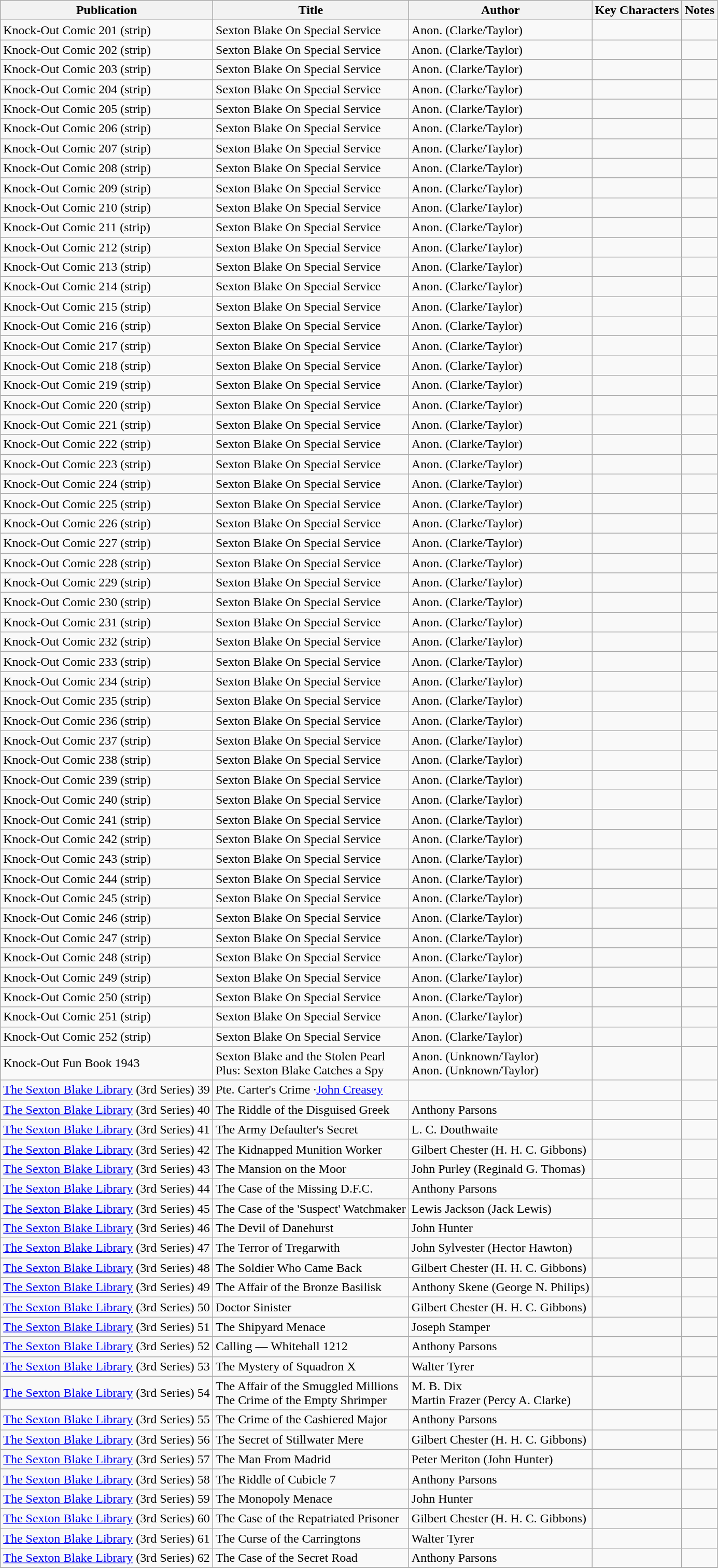<table class="wikitable">
<tr>
<th>Publication</th>
<th>Title</th>
<th>Author</th>
<th>Key Characters</th>
<th>Notes</th>
</tr>
<tr>
<td>Knock-Out Comic 201 (strip)</td>
<td>Sexton Blake On Special Service</td>
<td>Anon. (Clarke/Taylor)</td>
<td></td>
<td></td>
</tr>
<tr>
<td>Knock-Out Comic 202 (strip)</td>
<td>Sexton Blake On Special Service</td>
<td>Anon. (Clarke/Taylor)</td>
<td></td>
<td></td>
</tr>
<tr>
<td>Knock-Out Comic 203 (strip)</td>
<td>Sexton Blake On Special Service</td>
<td>Anon. (Clarke/Taylor)</td>
<td></td>
<td></td>
</tr>
<tr>
<td>Knock-Out Comic 204 (strip)</td>
<td>Sexton Blake On Special Service</td>
<td>Anon. (Clarke/Taylor)</td>
<td></td>
<td></td>
</tr>
<tr>
<td>Knock-Out Comic 205 (strip)</td>
<td>Sexton Blake On Special Service</td>
<td>Anon. (Clarke/Taylor)</td>
<td></td>
<td></td>
</tr>
<tr>
<td>Knock-Out Comic 206 (strip)</td>
<td>Sexton Blake On Special Service</td>
<td>Anon. (Clarke/Taylor)</td>
<td></td>
<td></td>
</tr>
<tr>
<td>Knock-Out Comic 207 (strip)</td>
<td>Sexton Blake On Special Service</td>
<td>Anon. (Clarke/Taylor)</td>
<td></td>
<td></td>
</tr>
<tr>
<td>Knock-Out Comic 208 (strip)</td>
<td>Sexton Blake On Special Service</td>
<td>Anon. (Clarke/Taylor)</td>
<td></td>
<td></td>
</tr>
<tr>
<td>Knock-Out Comic 209 (strip)</td>
<td>Sexton Blake On Special Service</td>
<td>Anon. (Clarke/Taylor)</td>
<td></td>
<td></td>
</tr>
<tr>
<td>Knock-Out Comic 210 (strip)</td>
<td>Sexton Blake On Special Service</td>
<td>Anon. (Clarke/Taylor)</td>
<td></td>
<td></td>
</tr>
<tr>
<td>Knock-Out Comic 211 (strip)</td>
<td>Sexton Blake On Special Service</td>
<td>Anon. (Clarke/Taylor)</td>
<td></td>
<td></td>
</tr>
<tr>
<td>Knock-Out Comic 212 (strip)</td>
<td>Sexton Blake On Special Service</td>
<td>Anon. (Clarke/Taylor)</td>
<td></td>
<td></td>
</tr>
<tr>
<td>Knock-Out Comic 213 (strip)</td>
<td>Sexton Blake On Special Service</td>
<td>Anon. (Clarke/Taylor)</td>
<td></td>
<td></td>
</tr>
<tr>
<td>Knock-Out Comic 214 (strip)</td>
<td>Sexton Blake On Special Service</td>
<td>Anon. (Clarke/Taylor)</td>
<td></td>
<td></td>
</tr>
<tr>
<td>Knock-Out Comic 215 (strip)</td>
<td>Sexton Blake On Special Service</td>
<td>Anon. (Clarke/Taylor)</td>
<td></td>
<td></td>
</tr>
<tr>
<td>Knock-Out Comic 216 (strip)</td>
<td>Sexton Blake On Special Service</td>
<td>Anon. (Clarke/Taylor)</td>
<td></td>
<td></td>
</tr>
<tr>
<td>Knock-Out Comic 217 (strip)</td>
<td>Sexton Blake On Special Service</td>
<td>Anon. (Clarke/Taylor)</td>
<td></td>
<td></td>
</tr>
<tr>
<td>Knock-Out Comic 218 (strip)</td>
<td>Sexton Blake On Special Service</td>
<td>Anon. (Clarke/Taylor)</td>
<td></td>
<td></td>
</tr>
<tr>
<td>Knock-Out Comic 219 (strip)</td>
<td>Sexton Blake On Special Service</td>
<td>Anon. (Clarke/Taylor)</td>
<td></td>
<td></td>
</tr>
<tr>
<td>Knock-Out Comic 220 (strip)</td>
<td>Sexton Blake On Special Service</td>
<td>Anon. (Clarke/Taylor)</td>
<td></td>
<td></td>
</tr>
<tr>
<td>Knock-Out Comic 221 (strip)</td>
<td>Sexton Blake On Special Service</td>
<td>Anon. (Clarke/Taylor)</td>
<td></td>
<td></td>
</tr>
<tr>
<td>Knock-Out Comic 222 (strip)</td>
<td>Sexton Blake On Special Service</td>
<td>Anon. (Clarke/Taylor)</td>
<td></td>
<td></td>
</tr>
<tr>
<td>Knock-Out Comic 223 (strip)</td>
<td>Sexton Blake On Special Service</td>
<td>Anon. (Clarke/Taylor)</td>
<td></td>
<td></td>
</tr>
<tr>
<td>Knock-Out Comic 224 (strip)</td>
<td>Sexton Blake On Special Service</td>
<td>Anon. (Clarke/Taylor)</td>
<td></td>
<td></td>
</tr>
<tr>
<td>Knock-Out Comic 225 (strip)</td>
<td>Sexton Blake On Special Service</td>
<td>Anon. (Clarke/Taylor)</td>
<td></td>
<td></td>
</tr>
<tr>
<td>Knock-Out Comic 226 (strip)</td>
<td>Sexton Blake On Special Service</td>
<td>Anon. (Clarke/Taylor)</td>
<td></td>
<td></td>
</tr>
<tr>
<td>Knock-Out Comic 227 (strip)</td>
<td>Sexton Blake On Special Service</td>
<td>Anon. (Clarke/Taylor)</td>
<td></td>
<td></td>
</tr>
<tr>
<td>Knock-Out Comic 228 (strip)</td>
<td>Sexton Blake On Special Service</td>
<td>Anon. (Clarke/Taylor)</td>
<td></td>
<td></td>
</tr>
<tr>
<td>Knock-Out Comic 229 (strip)</td>
<td>Sexton Blake On Special Service</td>
<td>Anon. (Clarke/Taylor)</td>
<td></td>
<td></td>
</tr>
<tr>
<td>Knock-Out Comic 230 (strip)</td>
<td>Sexton Blake On Special Service</td>
<td>Anon. (Clarke/Taylor)</td>
<td></td>
<td></td>
</tr>
<tr>
<td>Knock-Out Comic 231 (strip)</td>
<td>Sexton Blake On Special Service</td>
<td>Anon. (Clarke/Taylor)</td>
<td></td>
<td></td>
</tr>
<tr>
<td>Knock-Out Comic 232 (strip)</td>
<td>Sexton Blake On Special Service</td>
<td>Anon. (Clarke/Taylor)</td>
<td></td>
<td></td>
</tr>
<tr>
<td>Knock-Out Comic 233 (strip)</td>
<td>Sexton Blake On Special Service</td>
<td>Anon. (Clarke/Taylor)</td>
<td></td>
<td></td>
</tr>
<tr>
<td>Knock-Out Comic 234 (strip)</td>
<td>Sexton Blake On Special Service</td>
<td>Anon. (Clarke/Taylor)</td>
<td></td>
<td></td>
</tr>
<tr>
<td>Knock-Out Comic 235 (strip)</td>
<td>Sexton Blake On Special Service</td>
<td>Anon. (Clarke/Taylor)</td>
<td></td>
<td></td>
</tr>
<tr>
<td>Knock-Out Comic 236 (strip)</td>
<td>Sexton Blake On Special Service</td>
<td>Anon. (Clarke/Taylor)</td>
<td></td>
<td></td>
</tr>
<tr>
<td>Knock-Out Comic 237 (strip)</td>
<td>Sexton Blake On Special Service</td>
<td>Anon. (Clarke/Taylor)</td>
<td></td>
<td></td>
</tr>
<tr>
<td>Knock-Out Comic 238 (strip)</td>
<td>Sexton Blake On Special Service</td>
<td>Anon. (Clarke/Taylor)</td>
<td></td>
<td></td>
</tr>
<tr>
<td>Knock-Out Comic 239 (strip)</td>
<td>Sexton Blake On Special Service</td>
<td>Anon. (Clarke/Taylor)</td>
<td></td>
<td></td>
</tr>
<tr>
<td>Knock-Out Comic 240 (strip)</td>
<td>Sexton Blake On Special Service</td>
<td>Anon. (Clarke/Taylor)</td>
<td></td>
<td></td>
</tr>
<tr>
<td>Knock-Out Comic 241 (strip)</td>
<td>Sexton Blake On Special Service</td>
<td>Anon. (Clarke/Taylor)</td>
<td></td>
<td></td>
</tr>
<tr>
<td>Knock-Out Comic 242 (strip)</td>
<td>Sexton Blake On Special Service</td>
<td>Anon. (Clarke/Taylor)</td>
<td></td>
<td></td>
</tr>
<tr>
<td>Knock-Out Comic 243 (strip)</td>
<td>Sexton Blake On Special Service</td>
<td>Anon. (Clarke/Taylor)</td>
<td></td>
<td></td>
</tr>
<tr>
<td>Knock-Out Comic 244 (strip)</td>
<td>Sexton Blake On Special Service</td>
<td>Anon. (Clarke/Taylor)</td>
<td></td>
<td></td>
</tr>
<tr>
<td>Knock-Out Comic 245 (strip)</td>
<td>Sexton Blake On Special Service</td>
<td>Anon. (Clarke/Taylor)</td>
<td></td>
<td></td>
</tr>
<tr>
<td>Knock-Out Comic 246 (strip)</td>
<td>Sexton Blake On Special Service</td>
<td>Anon. (Clarke/Taylor)</td>
<td></td>
<td></td>
</tr>
<tr>
<td>Knock-Out Comic 247 (strip)</td>
<td>Sexton Blake On Special Service</td>
<td>Anon. (Clarke/Taylor)</td>
<td></td>
<td></td>
</tr>
<tr>
<td>Knock-Out Comic 248 (strip)</td>
<td>Sexton Blake On Special Service</td>
<td>Anon. (Clarke/Taylor)</td>
<td></td>
<td></td>
</tr>
<tr>
<td>Knock-Out Comic 249 (strip)</td>
<td>Sexton Blake On Special Service</td>
<td>Anon. (Clarke/Taylor)</td>
<td></td>
<td></td>
</tr>
<tr>
<td>Knock-Out Comic 250 (strip)</td>
<td>Sexton Blake On Special Service</td>
<td>Anon. (Clarke/Taylor)</td>
<td></td>
<td></td>
</tr>
<tr>
<td>Knock-Out Comic 251 (strip)</td>
<td>Sexton Blake On Special Service</td>
<td>Anon. (Clarke/Taylor)</td>
<td></td>
<td></td>
</tr>
<tr>
<td>Knock-Out Comic 252 (strip)</td>
<td>Sexton Blake On Special Service</td>
<td>Anon. (Clarke/Taylor)</td>
<td></td>
<td></td>
</tr>
<tr>
<td>Knock-Out Fun Book 1943</td>
<td>Sexton Blake and the Stolen Pearl <br> Plus: Sexton Blake Catches a Spy</td>
<td>Anon. (Unknown/Taylor) <br> Anon. (Unknown/Taylor)</td>
<td></td>
<td></td>
</tr>
<tr>
<td><a href='#'>The Sexton Blake Library</a> (3rd Series) 39</td>
<td>Pte. Carter's Crime ·<a href='#'>John Creasey</a></td>
<td></td>
<td></td>
</tr>
<tr>
<td><a href='#'>The Sexton Blake Library</a> (3rd Series) 40</td>
<td>The Riddle of the Disguised Greek</td>
<td>Anthony Parsons</td>
<td></td>
<td></td>
</tr>
<tr>
<td><a href='#'>The Sexton Blake Library</a> (3rd Series) 41</td>
<td>The Army Defaulter's Secret</td>
<td>L. C. Douthwaite</td>
<td></td>
<td></td>
</tr>
<tr>
<td><a href='#'>The Sexton Blake Library</a> (3rd Series) 42</td>
<td>The Kidnapped Munition Worker</td>
<td>Gilbert Chester (H. H. C. Gibbons)</td>
<td></td>
<td></td>
</tr>
<tr>
<td><a href='#'>The Sexton Blake Library</a> (3rd Series) 43</td>
<td>The Mansion on the Moor</td>
<td>John Purley (Reginald G. Thomas)</td>
<td></td>
<td></td>
</tr>
<tr>
<td><a href='#'>The Sexton Blake Library</a> (3rd Series) 44</td>
<td>The Case of the Missing D.F.C.</td>
<td>Anthony Parsons</td>
<td></td>
<td></td>
</tr>
<tr>
<td><a href='#'>The Sexton Blake Library</a> (3rd Series) 45</td>
<td>The Case of the 'Suspect' Watchmaker</td>
<td>Lewis Jackson (Jack Lewis)</td>
<td></td>
<td></td>
</tr>
<tr>
<td><a href='#'>The Sexton Blake Library</a> (3rd Series) 46</td>
<td>The Devil of Danehurst</td>
<td>John Hunter</td>
<td></td>
<td></td>
</tr>
<tr>
<td><a href='#'>The Sexton Blake Library</a> (3rd Series) 47</td>
<td>The Terror of Tregarwith</td>
<td>John Sylvester (Hector Hawton)</td>
<td></td>
<td></td>
</tr>
<tr>
<td><a href='#'>The Sexton Blake Library</a> (3rd Series) 48</td>
<td>The Soldier Who Came Back</td>
<td>Gilbert Chester (H. H. C. Gibbons)</td>
<td></td>
<td></td>
</tr>
<tr>
<td><a href='#'>The Sexton Blake Library</a> (3rd Series) 49</td>
<td>The Affair of the Bronze Basilisk</td>
<td>Anthony Skene (George N. Philips)</td>
<td></td>
<td></td>
</tr>
<tr>
<td><a href='#'>The Sexton Blake Library</a> (3rd Series) 50</td>
<td>Doctor Sinister</td>
<td>Gilbert Chester (H. H. C. Gibbons)</td>
<td></td>
<td></td>
</tr>
<tr>
<td><a href='#'>The Sexton Blake Library</a> (3rd Series) 51</td>
<td>The Shipyard Menace</td>
<td>Joseph Stamper</td>
<td></td>
<td></td>
</tr>
<tr>
<td><a href='#'>The Sexton Blake Library</a> (3rd Series) 52</td>
<td>Calling — Whitehall 1212</td>
<td>Anthony Parsons</td>
<td></td>
<td></td>
</tr>
<tr>
<td><a href='#'>The Sexton Blake Library</a> (3rd Series) 53</td>
<td>The Mystery of Squadron X</td>
<td>Walter Tyrer</td>
<td></td>
<td></td>
</tr>
<tr>
<td><a href='#'>The Sexton Blake Library</a> (3rd Series) 54</td>
<td>The Affair of the Smuggled Millions <br> The Crime of the Empty Shrimper</td>
<td>M. B. Dix <br>Martin Frazer (Percy A. Clarke)</td>
<td></td>
<td></td>
</tr>
<tr>
<td><a href='#'>The Sexton Blake Library</a> (3rd Series) 55</td>
<td>The Crime of the Cashiered Major</td>
<td>Anthony Parsons</td>
<td></td>
<td></td>
</tr>
<tr>
<td><a href='#'>The Sexton Blake Library</a> (3rd Series) 56</td>
<td>The Secret of Stillwater Mere</td>
<td>Gilbert Chester (H. H. C. Gibbons)</td>
<td></td>
<td></td>
</tr>
<tr>
<td><a href='#'>The Sexton Blake Library</a> (3rd Series) 57</td>
<td>The Man From Madrid</td>
<td>Peter Meriton (John Hunter)</td>
<td></td>
<td></td>
</tr>
<tr>
<td><a href='#'>The Sexton Blake Library</a> (3rd Series) 58</td>
<td>The Riddle of Cubicle 7</td>
<td>Anthony Parsons</td>
<td></td>
<td></td>
</tr>
<tr>
<td><a href='#'>The Sexton Blake Library</a> (3rd Series) 59</td>
<td>The Monopoly Menace</td>
<td>John Hunter</td>
<td></td>
<td></td>
</tr>
<tr>
<td><a href='#'>The Sexton Blake Library</a> (3rd Series) 60</td>
<td>The Case of the Repatriated Prisoner</td>
<td>Gilbert Chester (H. H. C. Gibbons)</td>
<td></td>
<td></td>
</tr>
<tr>
<td><a href='#'>The Sexton Blake Library</a> (3rd Series) 61</td>
<td>The Curse of the Carringtons</td>
<td>Walter Tyrer</td>
<td></td>
<td></td>
</tr>
<tr>
<td><a href='#'>The Sexton Blake Library</a> (3rd Series) 62</td>
<td>The Case of the Secret Road</td>
<td>Anthony Parsons</td>
<td></td>
<td></td>
</tr>
<tr>
</tr>
</table>
